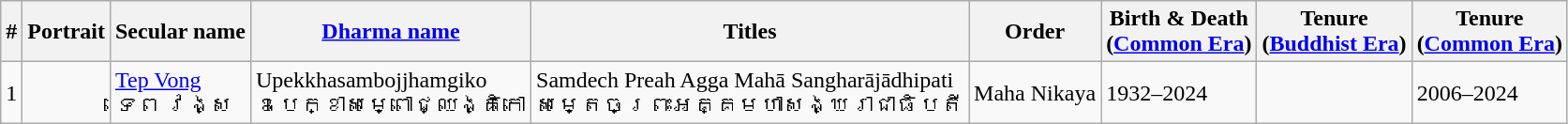<table class="wikitable">
<tr>
<th>#</th>
<th>Portrait</th>
<th>Secular name</th>
<th><a href='#'>Dharma name</a></th>
<th>Titles</th>
<th>Order</th>
<th>Birth & Death <br> (<a href='#'>Common Era</a>)</th>
<th>Tenure <br> (<a href='#'>Buddhist Era</a>)</th>
<th>Tenure <br> (<a href='#'>Common Era</a>)</th>
</tr>
<tr>
<td>1</td>
<td></td>
<td><a href='#'>Tep Vong</a><br>ទេព វង្ស</td>
<td>Upekkhasambojjhamgiko<br>ឧបេក្ខាសម្ពោជ្ឈង្គិកោ</td>
<td>Samdech Preah Agga Mahā Sangharājādhipati<br>សម្តេចព្រះអគ្គមហាសង្ឃរាជាធិបតី</td>
<td>Maha Nikaya</td>
<td>1932–2024</td>
<td></td>
<td>2006–2024</td>
</tr>
</table>
